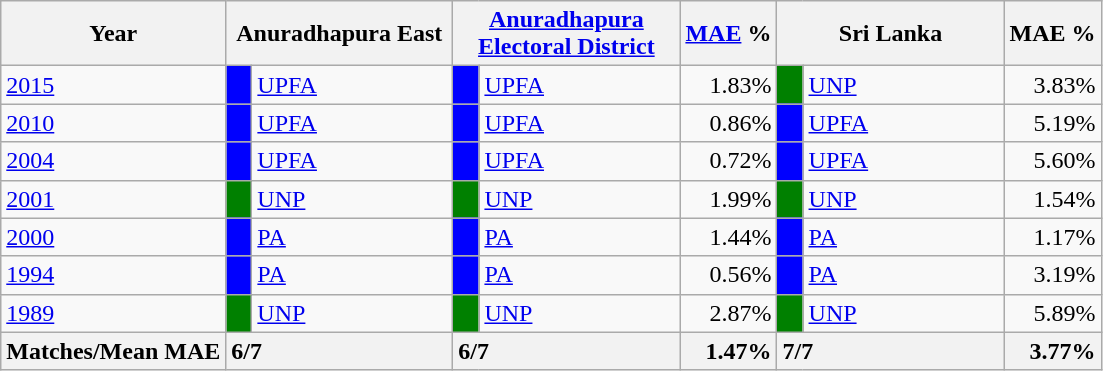<table class="wikitable">
<tr>
<th>Year</th>
<th colspan="2" width="144px">Anuradhapura East</th>
<th colspan="2" width="144px"><a href='#'>Anuradhapura Electoral District</a></th>
<th><a href='#'>MAE</a> %</th>
<th colspan="2" width="144px">Sri Lanka</th>
<th>MAE %</th>
</tr>
<tr>
<td><a href='#'>2015</a></td>
<td style="background-color:blue;" width="10px"></td>
<td style="text-align:left;"><a href='#'>UPFA</a></td>
<td style="background-color:blue;" width="10px"></td>
<td style="text-align:left;"><a href='#'>UPFA</a></td>
<td style="text-align:right;">1.83%</td>
<td style="background-color:green;" width="10px"></td>
<td style="text-align:left;"><a href='#'>UNP</a></td>
<td style="text-align:right;">3.83%</td>
</tr>
<tr>
<td><a href='#'>2010</a></td>
<td style="background-color:blue;" width="10px"></td>
<td style="text-align:left;"><a href='#'>UPFA</a></td>
<td style="background-color:blue;" width="10px"></td>
<td style="text-align:left;"><a href='#'>UPFA</a></td>
<td style="text-align:right;">0.86%</td>
<td style="background-color:blue;" width="10px"></td>
<td style="text-align:left;"><a href='#'>UPFA</a></td>
<td style="text-align:right;">5.19%</td>
</tr>
<tr>
<td><a href='#'>2004</a></td>
<td style="background-color:blue;" width="10px"></td>
<td style="text-align:left;"><a href='#'>UPFA</a></td>
<td style="background-color:blue;" width="10px"></td>
<td style="text-align:left;"><a href='#'>UPFA</a></td>
<td style="text-align:right;">0.72%</td>
<td style="background-color:blue;" width="10px"></td>
<td style="text-align:left;"><a href='#'>UPFA</a></td>
<td style="text-align:right;">5.60%</td>
</tr>
<tr>
<td><a href='#'>2001</a></td>
<td style="background-color:green;" width="10px"></td>
<td style="text-align:left;"><a href='#'>UNP</a></td>
<td style="background-color:green;" width="10px"></td>
<td style="text-align:left;"><a href='#'>UNP</a></td>
<td style="text-align:right;">1.99%</td>
<td style="background-color:green;" width="10px"></td>
<td style="text-align:left;"><a href='#'>UNP</a></td>
<td style="text-align:right;">1.54%</td>
</tr>
<tr>
<td><a href='#'>2000</a></td>
<td style="background-color:blue;" width="10px"></td>
<td style="text-align:left;"><a href='#'>PA</a></td>
<td style="background-color:blue;" width="10px"></td>
<td style="text-align:left;"><a href='#'>PA</a></td>
<td style="text-align:right;">1.44%</td>
<td style="background-color:blue;" width="10px"></td>
<td style="text-align:left;"><a href='#'>PA</a></td>
<td style="text-align:right;">1.17%</td>
</tr>
<tr>
<td><a href='#'>1994</a></td>
<td style="background-color:blue;" width="10px"></td>
<td style="text-align:left;"><a href='#'>PA</a></td>
<td style="background-color:blue;" width="10px"></td>
<td style="text-align:left;"><a href='#'>PA</a></td>
<td style="text-align:right;">0.56%</td>
<td style="background-color:blue;" width="10px"></td>
<td style="text-align:left;"><a href='#'>PA</a></td>
<td style="text-align:right;">3.19%</td>
</tr>
<tr>
<td><a href='#'>1989</a></td>
<td style="background-color:green;" width="10px"></td>
<td style="text-align:left;"><a href='#'>UNP</a></td>
<td style="background-color:green;" width="10px"></td>
<td style="text-align:left;"><a href='#'>UNP</a></td>
<td style="text-align:right;">2.87%</td>
<td style="background-color:green;" width="10px"></td>
<td style="text-align:left;"><a href='#'>UNP</a></td>
<td style="text-align:right;">5.89%</td>
</tr>
<tr>
<th>Matches/Mean MAE</th>
<th style="text-align:left;"colspan="2" width="144px">6/7</th>
<th style="text-align:left;"colspan="2" width="144px">6/7</th>
<th style="text-align:right;">1.47%</th>
<th style="text-align:left;"colspan="2" width="144px">7/7</th>
<th style="text-align:right;">3.77%</th>
</tr>
</table>
